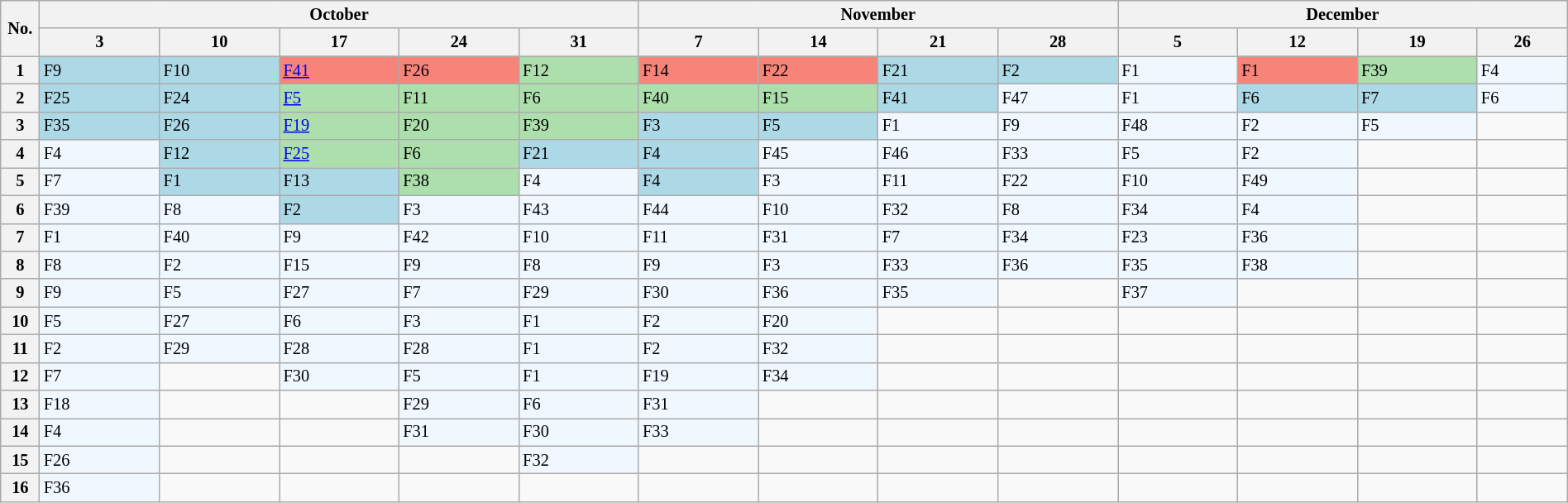<table class="wikitable" style="font-size: 85%; width: 100%">
<tr>
<th rowspan=2 width=25>No.</th>
<th colspan=5>October</th>
<th colspan=4>November</th>
<th colspan=4>December</th>
</tr>
<tr>
<th>3</th>
<th>10</th>
<th>17</th>
<th>24</th>
<th>31</th>
<th>7</th>
<th>14</th>
<th>21</th>
<th>28</th>
<th>5</th>
<th>12</th>
<th>19</th>
<th>26</th>
</tr>
<tr>
<th>1</th>
<td style="background:lightblue;"> F9</td>
<td style="background:lightblue;"> F10</td>
<td style="background:#f88379;"> <a href='#'>F41</a></td>
<td style="background:#f88379;"> F26</td>
<td style="background:#addfad;"> F12</td>
<td style="background:#f88379;"> F14</td>
<td style="background:#f88379;"> F22</td>
<td style="background:lightblue;"> F21</td>
<td style="background:lightblue;"> F2</td>
<td style="background:#f0f8ff;"> F1</td>
<td style="background:#f88379;"> F1</td>
<td style="background:#addfad;"> F39</td>
<td style="background:#f0f8ff;"> F4</td>
</tr>
<tr>
<th>2</th>
<td style="background:lightblue;"> F25</td>
<td style="background:lightblue;"> F24</td>
<td style="background:#addfad;"> <a href='#'>F5</a></td>
<td style="background:#addfad;"> F11</td>
<td style="background:#addfad;"> F6</td>
<td style="background:#addfad;"> F40</td>
<td style="background:#addfad;"> F15</td>
<td style="background:lightblue;"> F41</td>
<td style="background:#f0f8ff;"> F47</td>
<td style="background:#f0f8ff;"> F1</td>
<td style="background:lightblue;"> F6</td>
<td style="background:lightblue;"> F7</td>
<td style="background:#f0f8ff;"> F6</td>
</tr>
<tr>
<th>3</th>
<td style="background:lightblue;"> F35</td>
<td style="background:lightblue;"> F26</td>
<td style="background:#addfad;"> <a href='#'>F19</a></td>
<td style="background:#addfad;"> F20</td>
<td style="background:#addfad;"> F39</td>
<td style="background:lightblue;"> F3</td>
<td style="background:lightblue;"> F5</td>
<td style="background:#f0f8ff;"> F1</td>
<td style="background:#f0f8ff;"> F9</td>
<td style="background:#f0f8ff;"> F48</td>
<td style="background:#f0f8ff;"> F2</td>
<td style="background:#f0f8ff;"> F5</td>
<td></td>
</tr>
<tr>
<th>4</th>
<td style="background:#f0f8ff;"> F4</td>
<td style="background:lightblue;"> F12</td>
<td style="background:#addfad;"> <a href='#'>F25</a></td>
<td style="background:#addfad;"> F6</td>
<td style="background:lightblue;"> F21</td>
<td style="background:lightblue;"> F4</td>
<td style="background:#f0f8ff;"> F45</td>
<td style="background:#f0f8ff;"> F46</td>
<td style="background:#f0f8ff;"> F33</td>
<td style="background:#f0f8ff;"> F5</td>
<td style="background:#f0f8ff;"> F2</td>
<td></td>
<td></td>
</tr>
<tr>
<th>5</th>
<td style="background:#f0f8ff;"> F7</td>
<td style="background:lightblue;"> F1</td>
<td style="background:lightblue;"> F13</td>
<td style="background:#addfad;"> F38</td>
<td style="background:#f0f8ff;"> F4</td>
<td style="background:lightblue;"> F4</td>
<td style="background:#f0f8ff;"> F3</td>
<td style="background:#f0f8ff;"> F11</td>
<td style="background:#f0f8ff;"> F22</td>
<td style="background:#f0f8ff;"> F10</td>
<td style="background:#f0f8ff;"> F49</td>
<td></td>
<td></td>
</tr>
<tr>
<th>6</th>
<td style="background:#f0f8ff;"> F39</td>
<td style="background:#f0f8ff;"> F8</td>
<td style="background:lightblue;"> F2</td>
<td style="background:#f0f8ff;"> F3</td>
<td style="background:#f0f8ff;"> F43</td>
<td style="background:#f0f8ff;"> F44</td>
<td style="background:#f0f8ff;"> F10</td>
<td style="background:#f0f8ff;"> F32</td>
<td style="background:#f0f8ff;"> F8</td>
<td style="background:#f0f8ff;"> F34</td>
<td style="background:#f0f8ff;"> F4</td>
<td></td>
<td></td>
</tr>
<tr>
<th>7</th>
<td style="background:#f0f8ff;"> F1</td>
<td style="background:#f0f8ff;"> F40</td>
<td style="background:#f0f8ff;"> F9</td>
<td style="background:#f0f8ff;"> F42</td>
<td style="background:#f0f8ff;"> F10</td>
<td style="background:#f0f8ff;"> F11</td>
<td style="background:#f0f8ff;"> F31</td>
<td style="background:#f0f8ff;"> F7</td>
<td style="background:#f0f8ff;"> F34</td>
<td style="background:#f0f8ff;"> F23</td>
<td style="background:#f0f8ff;"> F36</td>
<td></td>
<td></td>
</tr>
<tr>
<th>8</th>
<td style="background:#f0f8ff;"> F8</td>
<td style="background:#f0f8ff;"> F2</td>
<td style="background:#f0f8ff;"> F15</td>
<td style="background:#f0f8ff;"> F9</td>
<td style="background:#f0f8ff;"> F8</td>
<td style="background:#f0f8ff;"> F9</td>
<td style="background:#f0f8ff;"> F3</td>
<td style="background:#f0f8ff;"> F33</td>
<td style="background:#f0f8ff;"> F36</td>
<td style="background:#f0f8ff;"> F35</td>
<td style="background:#f0f8ff;"> F38</td>
<td></td>
<td></td>
</tr>
<tr>
<th>9</th>
<td style="background:#f0f8ff;"> F9</td>
<td style="background:#f0f8ff;"> F5</td>
<td style="background:#f0f8ff;"> F27</td>
<td style="background:#f0f8ff;"> F7</td>
<td style="background:#f0f8ff;"> F29</td>
<td style="background:#f0f8ff;"> F30</td>
<td style="background:#f0f8ff;"> F36</td>
<td style="background:#f0f8ff;"> F35</td>
<td></td>
<td style="background:#f0f8ff;"> F37</td>
<td></td>
<td></td>
<td></td>
</tr>
<tr>
<th>10</th>
<td style="background:#f0f8ff;"> F5</td>
<td style="background:#f0f8ff;"> F27</td>
<td style="background:#f0f8ff;"> F6</td>
<td style="background:#f0f8ff;"> F3</td>
<td style="background:#f0f8ff;"> F1</td>
<td style="background:#f0f8ff;"> F2</td>
<td style="background:#f0f8ff;"> F20</td>
<td></td>
<td></td>
<td></td>
<td></td>
<td></td>
<td></td>
</tr>
<tr>
<th>11</th>
<td style="background:#f0f8ff;"> F2</td>
<td style="background:#f0f8ff;"> F29</td>
<td style="background:#f0f8ff;"> F28</td>
<td style="background:#f0f8ff;"> F28</td>
<td style="background:#f0f8ff;"> F1</td>
<td style="background:#f0f8ff;"> F2</td>
<td style="background:#f0f8ff;"> F32</td>
<td></td>
<td></td>
<td></td>
<td></td>
<td></td>
<td></td>
</tr>
<tr>
<th>12</th>
<td style="background:#f0f8ff;"> F7</td>
<td></td>
<td style="background:#f0f8ff;"> F30</td>
<td style="background:#f0f8ff;"> F5</td>
<td style="background:#f0f8ff;"> F1</td>
<td style="background:#f0f8ff;"> F19</td>
<td style="background:#f0f8ff;"> F34</td>
<td></td>
<td></td>
<td></td>
<td></td>
<td></td>
<td></td>
</tr>
<tr>
<th>13</th>
<td style="background:#f0f8ff;"> F18</td>
<td></td>
<td></td>
<td style="background:#f0f8ff;"> F29</td>
<td style="background:#f0f8ff;"> F6</td>
<td style="background:#f0f8ff;"> F31</td>
<td></td>
<td></td>
<td></td>
<td></td>
<td></td>
<td></td>
<td></td>
</tr>
<tr>
<th>14</th>
<td style="background:#f0f8ff;"> F4</td>
<td></td>
<td></td>
<td style="background:#f0f8ff;"> F31</td>
<td style="background:#f0f8ff;"> F30</td>
<td style="background:#f0f8ff;"> F33</td>
<td></td>
<td></td>
<td></td>
<td></td>
<td></td>
<td></td>
<td></td>
</tr>
<tr>
<th>15</th>
<td style="background:#f0f8ff;"> F26</td>
<td></td>
<td></td>
<td></td>
<td style="background:#f0f8ff;"> F32</td>
<td></td>
<td></td>
<td></td>
<td></td>
<td></td>
<td></td>
<td></td>
<td></td>
</tr>
<tr>
<th>16</th>
<td style="background:#f0f8ff;"> F36</td>
<td></td>
<td></td>
<td></td>
<td></td>
<td></td>
<td></td>
<td></td>
<td></td>
<td></td>
<td></td>
<td></td>
<td></td>
</tr>
</table>
